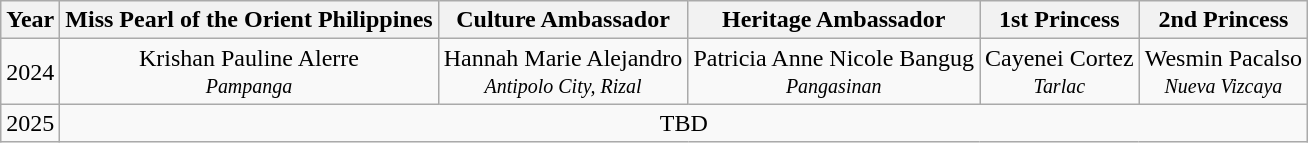<table class="wikitable">
<tr>
<th>Year</th>
<th>Miss Pearl of the Orient Philippines</th>
<th>Culture Ambassador</th>
<th>Heritage Ambassador</th>
<th>1st Princess</th>
<th>2nd Princess</th>
</tr>
<tr>
<td>2024</td>
<td align="center">Krishan Pauline Alerre<br><em><small>Pampanga</small></em></td>
<td align="center">Hannah Marie Alejandro<br><em><small>Antipolo City, Rizal</small></em></td>
<td align="center">Patricia Anne Nicole Bangug<br><em><small>Pangasinan</small></em></td>
<td align="center">Cayenei Cortez<br><em><small>Tarlac</small></em></td>
<td align="center">Wesmin Pacalso<br><em><small>Nueva Vizcaya</small></em></td>
</tr>
<tr>
<td>2025</td>
<td colspan="5" align="center">TBD</td>
</tr>
</table>
